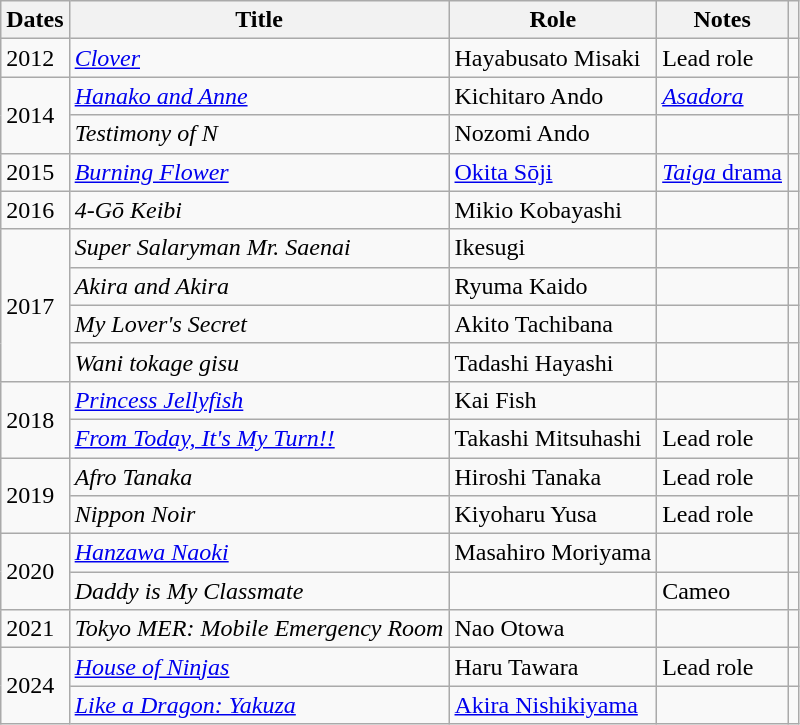<table class="wikitable sortable">
<tr>
<th>Dates</th>
<th>Title</th>
<th>Role</th>
<th class="unsortable">Notes</th>
<th class="unsortable"></th>
</tr>
<tr>
<td>2012</td>
<td><em><a href='#'>Clover</a></em></td>
<td>Hayabusato Misaki</td>
<td>Lead role</td>
<td></td>
</tr>
<tr>
<td rowspan=2>2014</td>
<td><em><a href='#'>Hanako and Anne</a></em></td>
<td>Kichitaro Ando</td>
<td><em><a href='#'>Asadora</a></em></td>
<td></td>
</tr>
<tr>
<td><em>Testimony of N</em></td>
<td>Nozomi Ando</td>
<td></td>
<td></td>
</tr>
<tr>
<td>2015</td>
<td><em><a href='#'>Burning Flower</a></em></td>
<td><a href='#'>Okita Sōji</a></td>
<td><a href='#'><em>Taiga</em> drama</a></td>
<td></td>
</tr>
<tr>
<td>2016</td>
<td><em>4-Gō Keibi</em></td>
<td>Mikio Kobayashi</td>
<td></td>
<td></td>
</tr>
<tr>
<td rowspan=4>2017</td>
<td><em>Super Salaryman Mr. Saenai</em></td>
<td>Ikesugi</td>
<td></td>
<td></td>
</tr>
<tr>
<td><em>Akira and Akira</em></td>
<td>Ryuma Kaido</td>
<td></td>
<td></td>
</tr>
<tr>
<td><em>My Lover's Secret</em></td>
<td>Akito Tachibana</td>
<td></td>
<td></td>
</tr>
<tr>
<td><em>Wani tokage gisu</em></td>
<td>Tadashi Hayashi</td>
<td></td>
<td></td>
</tr>
<tr>
<td rowspan=2>2018</td>
<td><em><a href='#'>Princess Jellyfish</a></em></td>
<td>Kai Fish</td>
<td></td>
<td></td>
</tr>
<tr>
<td><em><a href='#'>From Today, It's My Turn!!</a></em></td>
<td>Takashi Mitsuhashi</td>
<td>Lead role</td>
<td></td>
</tr>
<tr>
<td rowspan=2>2019</td>
<td><em>Afro Tanaka</em></td>
<td>Hiroshi Tanaka</td>
<td>Lead role</td>
<td></td>
</tr>
<tr>
<td><em>Nippon Noir</em></td>
<td>Kiyoharu Yusa</td>
<td>Lead role</td>
<td></td>
</tr>
<tr>
<td rowspan=2>2020</td>
<td><em><a href='#'>Hanzawa Naoki</a></em></td>
<td>Masahiro Moriyama</td>
<td></td>
<td></td>
</tr>
<tr>
<td><em>Daddy is My Classmate</em></td>
<td></td>
<td>Cameo</td>
<td></td>
</tr>
<tr>
<td>2021</td>
<td><em>Tokyo MER: Mobile Emergency Room</em></td>
<td>Nao Otowa</td>
<td></td>
<td></td>
</tr>
<tr>
<td rowspan="2">2024</td>
<td><em><a href='#'>House of Ninjas</a></em></td>
<td>Haru Tawara</td>
<td>Lead role</td>
<td></td>
</tr>
<tr>
<td><em><a href='#'>Like a Dragon: Yakuza</a></em></td>
<td><a href='#'>Akira Nishikiyama</a></td>
<td></td>
<td></td>
</tr>
</table>
